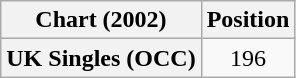<table class="wikitable plainrowheaders" style="text-align:center">
<tr>
<th scope="col">Chart (2002)</th>
<th scope="col">Position</th>
</tr>
<tr>
<th scope="row">UK Singles (OCC)</th>
<td>196</td>
</tr>
</table>
